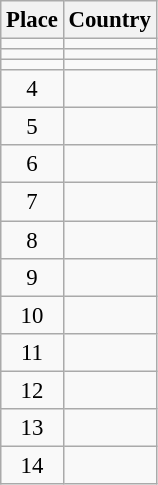<table class="wikitable" style="font-size:95%;">
<tr>
<th>Place</th>
<th>Country</th>
</tr>
<tr>
<td align="center"></td>
<td></td>
</tr>
<tr>
<td align="center"></td>
<td></td>
</tr>
<tr>
<td align="center"></td>
<td></td>
</tr>
<tr>
<td align="center">4</td>
<td></td>
</tr>
<tr>
<td align="center">5</td>
<td></td>
</tr>
<tr>
<td align="center">6</td>
<td></td>
</tr>
<tr>
<td align="center">7</td>
<td></td>
</tr>
<tr>
<td align="center">8</td>
<td></td>
</tr>
<tr>
<td align="center">9</td>
<td></td>
</tr>
<tr>
<td align="center">10</td>
<td></td>
</tr>
<tr>
<td align="center">11</td>
<td></td>
</tr>
<tr>
<td align="center">12</td>
<td></td>
</tr>
<tr>
<td align="center">13</td>
<td></td>
</tr>
<tr>
<td align="center">14</td>
<td></td>
</tr>
</table>
